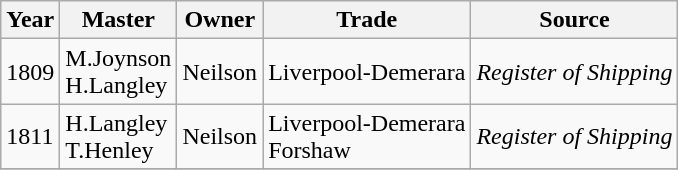<table class=" wikitable">
<tr>
<th>Year</th>
<th>Master</th>
<th>Owner</th>
<th>Trade</th>
<th>Source</th>
</tr>
<tr>
<td>1809</td>
<td>M.Joynson<br>H.Langley</td>
<td>Neilson</td>
<td>Liverpool-Demerara</td>
<td><em>Register of Shipping</em></td>
</tr>
<tr>
<td>1811</td>
<td>H.Langley<br>T.Henley</td>
<td>Neilson</td>
<td>Liverpool-Demerara<br>Forshaw</td>
<td><em>Register of Shipping</em></td>
</tr>
<tr>
</tr>
</table>
